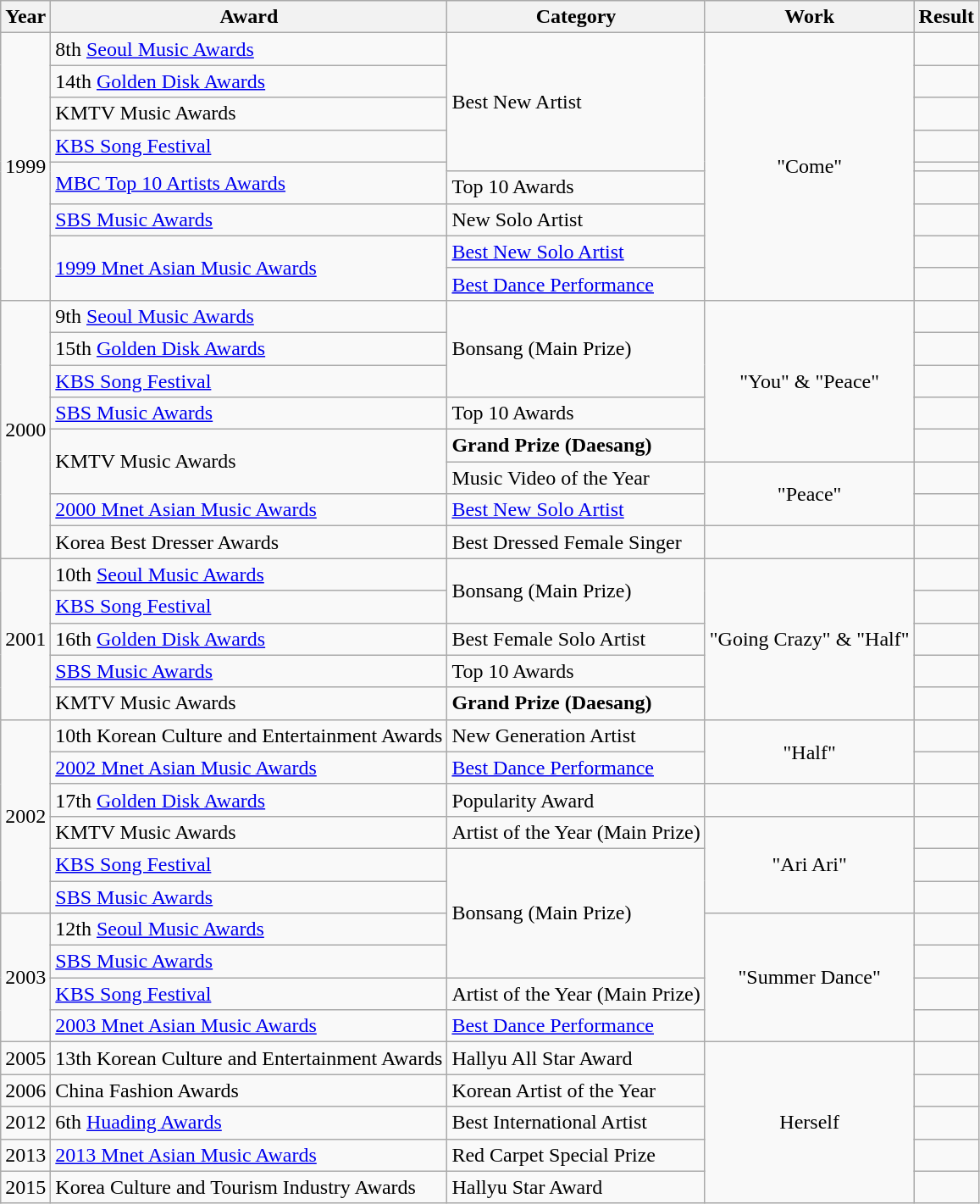<table class="wikitable sortable">
<tr>
<th>Year</th>
<th>Award</th>
<th>Category</th>
<th>Work</th>
<th>Result</th>
</tr>
<tr>
<td rowspan="9">1999</td>
<td>8th <a href='#'>Seoul Music Awards</a></td>
<td rowspan="5">Best New Artist</td>
<td rowspan="9" style="text-align:center;">"Come"</td>
<td></td>
</tr>
<tr>
<td>14th <a href='#'>Golden Disk Awards</a></td>
<td></td>
</tr>
<tr>
<td>KMTV Music Awards</td>
<td></td>
</tr>
<tr>
<td><a href='#'>KBS Song Festival</a></td>
<td></td>
</tr>
<tr>
<td rowspan="2"><a href='#'>MBC Top 10 Artists Awards</a></td>
<td></td>
</tr>
<tr>
<td>Top 10 Awards</td>
<td></td>
</tr>
<tr>
<td><a href='#'>SBS Music Awards</a></td>
<td>New Solo Artist</td>
<td></td>
</tr>
<tr>
<td rowspan="2"><a href='#'>1999 Mnet Asian Music Awards</a></td>
<td><a href='#'>Best New Solo Artist</a></td>
<td></td>
</tr>
<tr>
<td><a href='#'>Best Dance Performance</a></td>
<td></td>
</tr>
<tr>
<td rowspan="8">2000</td>
<td>9th <a href='#'>Seoul Music Awards</a></td>
<td rowspan="3">Bonsang (Main Prize)</td>
<td rowspan="5" style="text-align:center;">"You" & "Peace"</td>
<td></td>
</tr>
<tr>
<td>15th <a href='#'>Golden Disk Awards</a></td>
<td></td>
</tr>
<tr>
<td><a href='#'>KBS Song Festival</a></td>
<td></td>
</tr>
<tr>
<td><a href='#'>SBS Music Awards</a></td>
<td>Top 10 Awards</td>
<td></td>
</tr>
<tr>
<td rowspan="2">KMTV Music Awards</td>
<td><strong>Grand Prize (Daesang)</strong></td>
<td></td>
</tr>
<tr>
<td>Music Video of the Year</td>
<td rowspan="2" style="text-align:center;">"Peace"</td>
<td></td>
</tr>
<tr>
<td><a href='#'>2000 Mnet Asian Music Awards</a></td>
<td><a href='#'>Best New Solo Artist</a></td>
<td></td>
</tr>
<tr>
<td>Korea Best Dresser Awards</td>
<td>Best Dressed Female Singer</td>
<td></td>
<td></td>
</tr>
<tr>
<td rowspan="5">2001</td>
<td>10th <a href='#'>Seoul Music Awards</a></td>
<td rowspan="2">Bonsang (Main Prize)</td>
<td rowspan="5" style="text-align:center;">"Going Crazy" & "Half"</td>
<td></td>
</tr>
<tr>
<td><a href='#'>KBS Song Festival</a></td>
<td></td>
</tr>
<tr>
<td>16th <a href='#'>Golden Disk Awards</a></td>
<td>Best Female Solo Artist</td>
<td></td>
</tr>
<tr>
<td><a href='#'>SBS Music Awards</a></td>
<td>Top 10 Awards</td>
<td></td>
</tr>
<tr>
<td>KMTV Music Awards</td>
<td><strong>Grand Prize (Daesang)</strong></td>
<td></td>
</tr>
<tr>
<td rowspan="6">2002</td>
<td>10th Korean Culture and Entertainment Awards</td>
<td>New Generation Artist</td>
<td rowspan="2" style="text-align:center;">"Half"</td>
<td></td>
</tr>
<tr>
<td><a href='#'>2002 Mnet Asian Music Awards</a></td>
<td><a href='#'>Best Dance Performance</a></td>
<td></td>
</tr>
<tr>
<td>17th <a href='#'>Golden Disk Awards</a></td>
<td>Popularity Award</td>
<td></td>
<td></td>
</tr>
<tr>
<td>KMTV Music Awards</td>
<td>Artist of the Year (Main Prize)</td>
<td rowspan="3" style="text-align:center;">"Ari Ari"</td>
<td></td>
</tr>
<tr>
<td><a href='#'>KBS Song Festival</a></td>
<td rowspan="4">Bonsang (Main Prize)</td>
<td></td>
</tr>
<tr>
<td><a href='#'>SBS Music Awards</a></td>
<td></td>
</tr>
<tr>
<td rowspan="4">2003</td>
<td>12th <a href='#'>Seoul Music Awards</a></td>
<td rowspan="4" style="text-align:center;">"Summer Dance"</td>
<td></td>
</tr>
<tr>
<td><a href='#'>SBS Music Awards</a></td>
<td></td>
</tr>
<tr>
<td><a href='#'>KBS Song Festival</a></td>
<td>Artist of the Year (Main Prize)</td>
<td></td>
</tr>
<tr>
<td><a href='#'>2003 Mnet Asian Music Awards</a></td>
<td><a href='#'>Best Dance Performance</a></td>
<td></td>
</tr>
<tr>
<td>2005</td>
<td>13th Korean Culture and Entertainment Awards</td>
<td>Hallyu All Star Award</td>
<td rowspan="5" style="text-align:center;">Herself</td>
<td></td>
</tr>
<tr>
<td>2006</td>
<td>China Fashion Awards</td>
<td>Korean Artist of the Year</td>
<td></td>
</tr>
<tr>
<td>2012</td>
<td>6th <a href='#'>Huading Awards</a></td>
<td>Best International Artist</td>
<td></td>
</tr>
<tr>
<td>2013</td>
<td><a href='#'>2013 Mnet Asian Music Awards</a></td>
<td>Red Carpet Special Prize</td>
<td></td>
</tr>
<tr>
<td>2015</td>
<td>Korea Culture and Tourism Industry Awards</td>
<td>Hallyu Star Award</td>
<td></td>
</tr>
</table>
